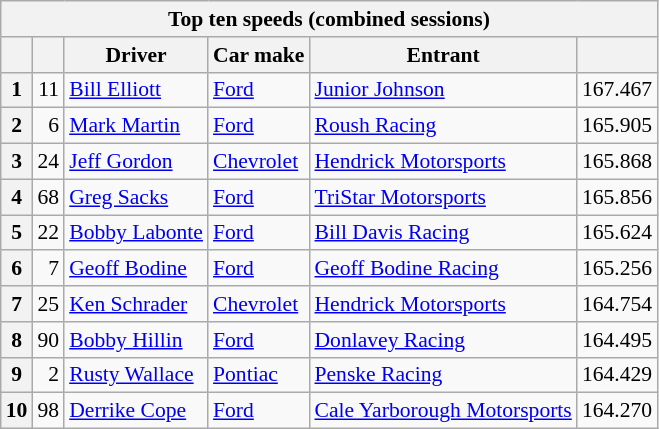<table class="wikitable" style="font-size: 90%;">
<tr>
<th colspan=6>Top ten speeds (combined sessions)</th>
</tr>
<tr>
<th></th>
<th></th>
<th>Driver</th>
<th>Car make</th>
<th>Entrant</th>
<th></th>
</tr>
<tr>
<th>1</th>
<td align="right">11</td>
<td><a href='#'>Bill Elliott</a></td>
<td><a href='#'>Ford</a></td>
<td><a href='#'>Junior Johnson</a></td>
<td>167.467</td>
</tr>
<tr>
<th>2</th>
<td align="right">6</td>
<td><a href='#'>Mark Martin</a></td>
<td><a href='#'>Ford</a></td>
<td><a href='#'>Roush Racing</a></td>
<td>165.905</td>
</tr>
<tr>
<th>3</th>
<td align="right">24</td>
<td><a href='#'>Jeff Gordon</a></td>
<td><a href='#'>Chevrolet</a></td>
<td><a href='#'>Hendrick Motorsports</a></td>
<td>165.868</td>
</tr>
<tr>
<th>4</th>
<td align="right">68</td>
<td><a href='#'>Greg Sacks</a></td>
<td><a href='#'>Ford</a></td>
<td><a href='#'>TriStar Motorsports</a></td>
<td>165.856</td>
</tr>
<tr>
<th>5</th>
<td align="right">22</td>
<td><a href='#'>Bobby Labonte</a></td>
<td><a href='#'>Ford</a></td>
<td><a href='#'>Bill Davis Racing</a></td>
<td>165.624</td>
</tr>
<tr>
<th>6</th>
<td align="right">7</td>
<td><a href='#'>Geoff Bodine</a></td>
<td><a href='#'>Ford</a></td>
<td><a href='#'>Geoff Bodine Racing</a></td>
<td>165.256</td>
</tr>
<tr>
<th>7</th>
<td align="right">25</td>
<td><a href='#'>Ken Schrader</a></td>
<td><a href='#'>Chevrolet</a></td>
<td><a href='#'>Hendrick Motorsports</a></td>
<td>164.754</td>
</tr>
<tr>
<th>8</th>
<td align="right">90</td>
<td><a href='#'>Bobby Hillin</a></td>
<td><a href='#'>Ford</a></td>
<td><a href='#'>Donlavey Racing</a></td>
<td>164.495</td>
</tr>
<tr>
<th>9</th>
<td align="right">2</td>
<td><a href='#'>Rusty Wallace</a></td>
<td><a href='#'>Pontiac</a></td>
<td><a href='#'>Penske Racing</a></td>
<td>164.429</td>
</tr>
<tr>
<th>10</th>
<td align="right">98</td>
<td><a href='#'>Derrike Cope</a></td>
<td><a href='#'>Ford</a></td>
<td><a href='#'>Cale Yarborough Motorsports</a></td>
<td>164.270</td>
</tr>
</table>
